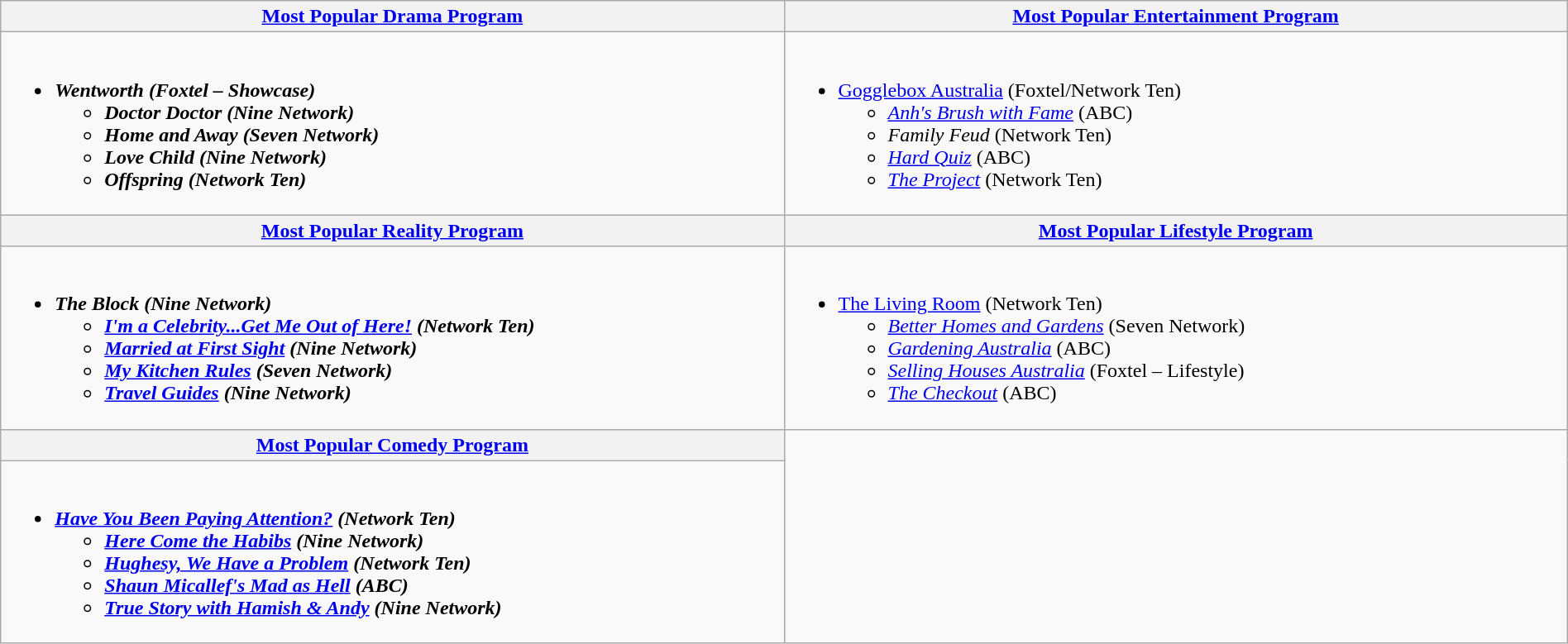<table class=wikitable width="100%">
<tr>
<th width="50%"><a href='#'>Most Popular Drama Program</a></th>
<th width="50%"><a href='#'>Most Popular Entertainment Program</a></th>
</tr>
<tr>
<td valign="top"><br><ul><li><strong><em>Wentworth<em> (Foxtel – Showcase)<strong><ul><li></em>Doctor Doctor<em> (Nine Network)</li><li></em>Home and Away<em> (Seven Network)</li><li></em>Love Child<em> (Nine Network)</li><li></em>Offspring<em> (Network Ten)</li></ul></li></ul></td>
<td valign="top"><br><ul><li></em></strong><a href='#'>Gogglebox Australia</a></em> (Foxtel/Network Ten)</strong><ul><li><em><a href='#'>Anh's Brush with Fame</a></em> (ABC)</li><li><em>Family Feud</em> (Network Ten)</li><li><em><a href='#'>Hard Quiz</a></em> (ABC)</li><li><em><a href='#'>The Project</a></em> (Network Ten)</li></ul></li></ul></td>
</tr>
<tr>
<th width="50%"><a href='#'>Most Popular Reality Program</a></th>
<th width="50%"><a href='#'>Most Popular Lifestyle Program</a></th>
</tr>
<tr>
<td valign="top"><br><ul><li><strong><em>The Block<em> (Nine Network)<strong><ul><li></em><a href='#'>I'm a Celebrity...Get Me Out of Here!</a><em> (Network Ten)</li><li></em><a href='#'>Married at First Sight</a><em> (Nine Network)</li><li></em><a href='#'>My Kitchen Rules</a><em> (Seven Network)</li><li></em><a href='#'>Travel Guides</a><em> (Nine Network)</li></ul></li></ul></td>
<td valign="top"><br><ul><li></em></strong><a href='#'>The Living Room</a></em> (Network Ten)</strong><ul><li><em><a href='#'>Better Homes and Gardens</a></em> (Seven Network)</li><li><em><a href='#'>Gardening Australia</a></em> (ABC)</li><li><em><a href='#'>Selling Houses Australia</a></em> (Foxtel – Lifestyle)</li><li><em><a href='#'>The Checkout</a></em> (ABC)</li></ul></li></ul></td>
</tr>
<tr>
<th width="50%"><a href='#'>Most Popular Comedy Program</a></th>
</tr>
<tr>
<td valign="top"><br><ul><li><strong><em><a href='#'>Have You Been Paying Attention?</a><em> (Network Ten)<strong><ul><li></em><a href='#'>Here Come the Habibs</a><em> (Nine Network)</li><li></em><a href='#'>Hughesy, We Have a Problem</a><em> (Network Ten)</li><li></em><a href='#'>Shaun Micallef's Mad as Hell</a><em> (ABC)</li><li></em><a href='#'>True Story with Hamish & Andy</a><em> (Nine Network)</li></ul></li></ul></td>
</tr>
</table>
